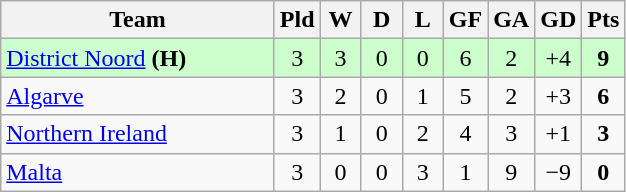<table class="wikitable" style="text-align:center;">
<tr>
<th width=175>Team</th>
<th width=20 abbr="Played">Pld</th>
<th width=20 abbr="Won">W</th>
<th width=20 abbr="Drawn">D</th>
<th width=20 abbr="Lost">L</th>
<th width=20 abbr="Goals for">GF</th>
<th width=20 abbr="Goals against">GA</th>
<th width=20 abbr="Goal difference">GD</th>
<th width=20 abbr="Points">Pts</th>
</tr>
<tr bgcolor=#ccffcc>
<td align=left> <a href='#'>District Noord</a> <strong>(H)</strong></td>
<td>3</td>
<td>3</td>
<td>0</td>
<td>0</td>
<td>6</td>
<td>2</td>
<td>+4</td>
<td><strong>9</strong></td>
</tr>
<tr>
<td align=left> <a href='#'>Algarve</a></td>
<td>3</td>
<td>2</td>
<td>0</td>
<td>1</td>
<td>5</td>
<td>2</td>
<td>+3</td>
<td><strong>6</strong></td>
</tr>
<tr>
<td align=left> <a href='#'>Northern Ireland</a></td>
<td>3</td>
<td>1</td>
<td>0</td>
<td>2</td>
<td>4</td>
<td>3</td>
<td>+1</td>
<td><strong>3</strong></td>
</tr>
<tr>
<td align=left> <a href='#'>Malta</a></td>
<td>3</td>
<td>0</td>
<td>0</td>
<td>3</td>
<td>1</td>
<td>9</td>
<td>−9</td>
<td><strong>0</strong></td>
</tr>
</table>
